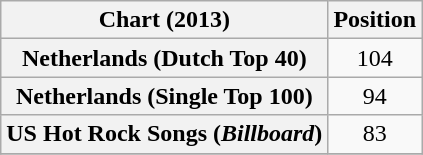<table class="wikitable plainrowheaders sortable">
<tr>
<th>Chart (2013)</th>
<th>Position</th>
</tr>
<tr>
<th scope="row">Netherlands (Dutch Top 40)</th>
<td style="text-align:center">104</td>
</tr>
<tr>
<th scope="row">Netherlands (Single Top 100)</th>
<td style="text-align:center;">94</td>
</tr>
<tr>
<th scope="row">US Hot Rock Songs (<em>Billboard</em>)</th>
<td style="text-align:center;">83</td>
</tr>
<tr>
</tr>
</table>
